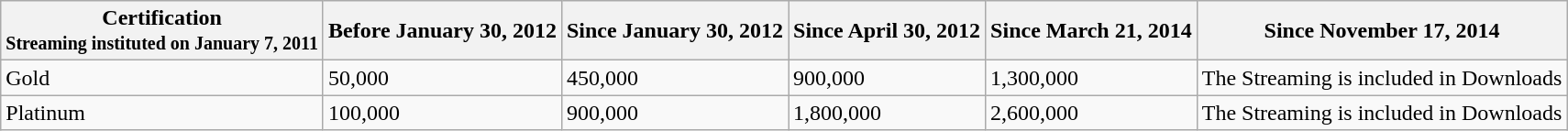<table class="wikitable">
<tr>
<th>Certification<br><small>Streaming instituted on January 7, 2011</small></th>
<th>Before January 30, 2012</th>
<th>Since January 30, 2012</th>
<th>Since April 30, 2012</th>
<th>Since March 21, 2014</th>
<th>Since November 17, 2014</th>
</tr>
<tr>
<td>Gold</td>
<td>50,000</td>
<td>450,000</td>
<td>900,000</td>
<td>1,300,000</td>
<td>The Streaming is included in Downloads</td>
</tr>
<tr>
<td>Platinum</td>
<td>100,000</td>
<td>900,000</td>
<td>1,800,000</td>
<td>2,600,000</td>
<td>The Streaming is included in Downloads</td>
</tr>
</table>
